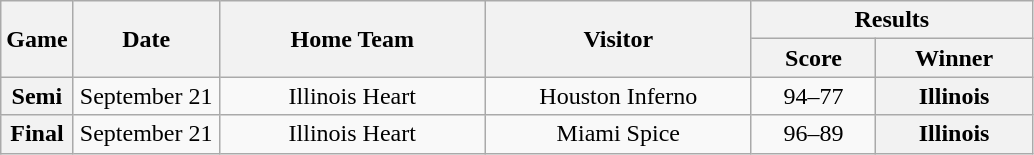<table class="wikitable">
<tr>
<th rowspan="2" width="40">Game</th>
<th rowspan="2" width="90">Date</th>
<th rowspan="2" width="170">Home Team</th>
<th rowspan="2" width="170">Visitor</th>
<th colspan="2" width="180">Results</th>
</tr>
<tr>
<th width="70">Score</th>
<th width="90">Winner</th>
</tr>
<tr align="center">
<th>Semi</th>
<td>September 21</td>
<td>Illinois Heart</td>
<td>Houston Inferno</td>
<td>94–77</td>
<th>Illinois</th>
</tr>
<tr align="center">
<th>Final</th>
<td>September 21</td>
<td>Illinois Heart</td>
<td>Miami Spice</td>
<td>96–89</td>
<th>Illinois</th>
</tr>
</table>
